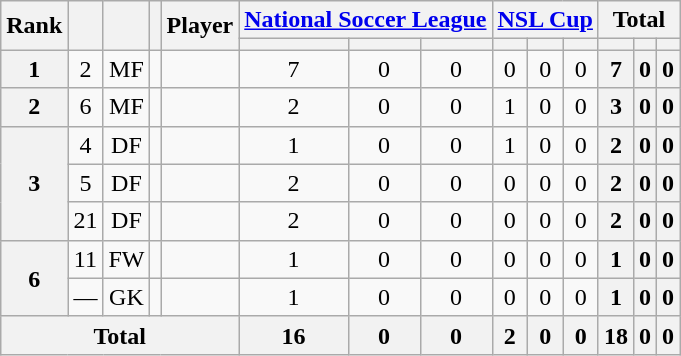<table class="wikitable sortable" style="text-align:center">
<tr>
<th rowspan="2">Rank</th>
<th rowspan="2"></th>
<th rowspan="2"></th>
<th rowspan="2"></th>
<th rowspan="2">Player</th>
<th colspan="3"><a href='#'>National Soccer League</a></th>
<th colspan="3"><a href='#'>NSL Cup</a></th>
<th colspan="3">Total</th>
</tr>
<tr>
<th></th>
<th></th>
<th></th>
<th></th>
<th></th>
<th></th>
<th></th>
<th></th>
<th></th>
</tr>
<tr>
<th>1</th>
<td>2</td>
<td>MF</td>
<td></td>
<td align="left"><br></td>
<td>7</td>
<td>0</td>
<td>0<br></td>
<td>0</td>
<td>0</td>
<td>0<br></td>
<th>7</th>
<th>0</th>
<th>0</th>
</tr>
<tr>
<th>2</th>
<td>6</td>
<td>MF</td>
<td></td>
<td align="left"><br></td>
<td>2</td>
<td>0</td>
<td>0<br></td>
<td>1</td>
<td>0</td>
<td>0<br></td>
<th>3</th>
<th>0</th>
<th>0</th>
</tr>
<tr>
<th rowspan="3">3</th>
<td>4</td>
<td>DF</td>
<td></td>
<td align="left"><br></td>
<td>1</td>
<td>0</td>
<td>0<br></td>
<td>1</td>
<td>0</td>
<td>0<br></td>
<th>2</th>
<th>0</th>
<th>0</th>
</tr>
<tr>
<td>5</td>
<td>DF</td>
<td></td>
<td align="left"><br></td>
<td>2</td>
<td>0</td>
<td>0<br></td>
<td>0</td>
<td>0</td>
<td>0<br></td>
<th>2</th>
<th>0</th>
<th>0</th>
</tr>
<tr>
<td>21</td>
<td>DF</td>
<td></td>
<td align="left"><br></td>
<td>2</td>
<td>0</td>
<td>0<br></td>
<td>0</td>
<td>0</td>
<td>0<br></td>
<th>2</th>
<th>0</th>
<th>0</th>
</tr>
<tr>
<th rowspan="2">6</th>
<td>11</td>
<td>FW</td>
<td></td>
<td align="left"><br></td>
<td>1</td>
<td>0</td>
<td>0<br></td>
<td>0</td>
<td>0</td>
<td>0<br></td>
<th>1</th>
<th>0</th>
<th>0</th>
</tr>
<tr>
<td>—</td>
<td>GK</td>
<td></td>
<td align="left"><br></td>
<td>1</td>
<td>0</td>
<td>0<br></td>
<td>0</td>
<td>0</td>
<td>0<br></td>
<th>1</th>
<th>0</th>
<th>0</th>
</tr>
<tr>
<th colspan="5">Total<br></th>
<th>16</th>
<th>0</th>
<th>0<br></th>
<th>2</th>
<th>0</th>
<th>0<br></th>
<th>18</th>
<th>0</th>
<th>0</th>
</tr>
</table>
